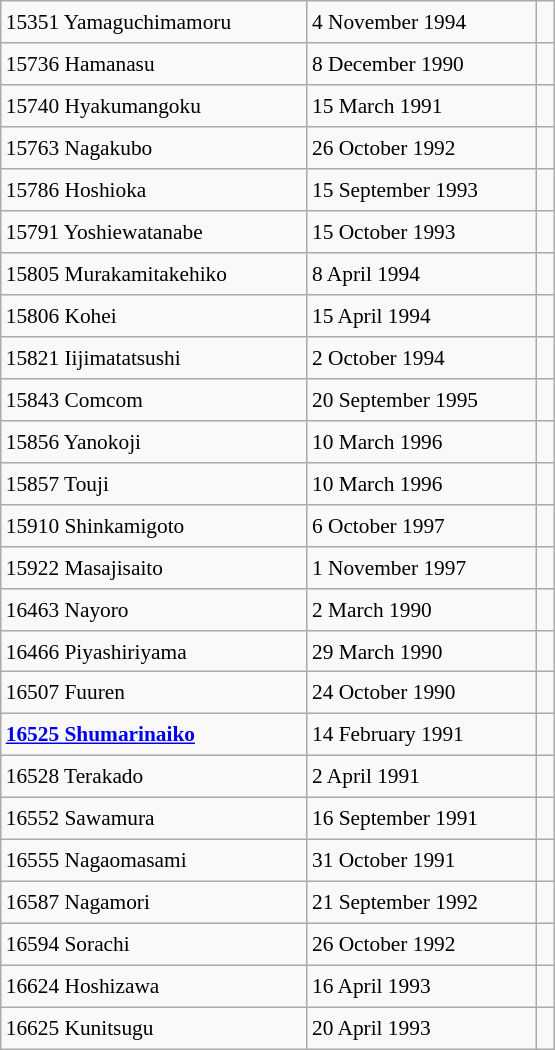<table class="wikitable" style="font-size: 89%; float: left; width: 26em; margin-right: 1em; height: 700px">
<tr>
<td>15351 Yamaguchimamoru</td>
<td>4 November 1994</td>
<td> </td>
</tr>
<tr>
<td>15736 Hamanasu</td>
<td>8 December 1990</td>
<td> </td>
</tr>
<tr>
<td>15740 Hyakumangoku</td>
<td>15 March 1991</td>
<td> </td>
</tr>
<tr>
<td>15763 Nagakubo</td>
<td>26 October 1992</td>
<td> </td>
</tr>
<tr>
<td>15786 Hoshioka</td>
<td>15 September 1993</td>
<td> </td>
</tr>
<tr>
<td>15791 Yoshiewatanabe</td>
<td>15 October 1993</td>
<td> </td>
</tr>
<tr>
<td>15805 Murakamitakehiko</td>
<td>8 April 1994</td>
<td> </td>
</tr>
<tr>
<td>15806 Kohei</td>
<td>15 April 1994</td>
<td> </td>
</tr>
<tr>
<td>15821 Iijimatatsushi</td>
<td>2 October 1994</td>
<td> </td>
</tr>
<tr>
<td>15843 Comcom</td>
<td>20 September 1995</td>
<td> </td>
</tr>
<tr>
<td>15856 Yanokoji</td>
<td>10 March 1996</td>
<td> </td>
</tr>
<tr>
<td>15857 Touji</td>
<td>10 March 1996</td>
<td> </td>
</tr>
<tr>
<td>15910 Shinkamigoto</td>
<td>6 October 1997</td>
<td> </td>
</tr>
<tr>
<td>15922 Masajisaito</td>
<td>1 November 1997</td>
<td> </td>
</tr>
<tr>
<td>16463 Nayoro</td>
<td>2 March 1990</td>
<td> </td>
</tr>
<tr>
<td>16466 Piyashiriyama</td>
<td>29 March 1990</td>
<td> </td>
</tr>
<tr>
<td>16507 Fuuren</td>
<td>24 October 1990</td>
<td> </td>
</tr>
<tr>
<td><strong><a href='#'>16525 Shumarinaiko</a></strong></td>
<td>14 February 1991</td>
<td> </td>
</tr>
<tr>
<td>16528 Terakado</td>
<td>2 April 1991</td>
<td> </td>
</tr>
<tr>
<td>16552 Sawamura</td>
<td>16 September 1991</td>
<td> </td>
</tr>
<tr>
<td>16555 Nagaomasami</td>
<td>31 October 1991</td>
<td> </td>
</tr>
<tr>
<td>16587 Nagamori</td>
<td>21 September 1992</td>
<td> </td>
</tr>
<tr>
<td>16594 Sorachi</td>
<td>26 October 1992</td>
<td> </td>
</tr>
<tr>
<td>16624 Hoshizawa</td>
<td>16 April 1993</td>
<td> </td>
</tr>
<tr>
<td>16625 Kunitsugu</td>
<td>20 April 1993</td>
<td> </td>
</tr>
</table>
